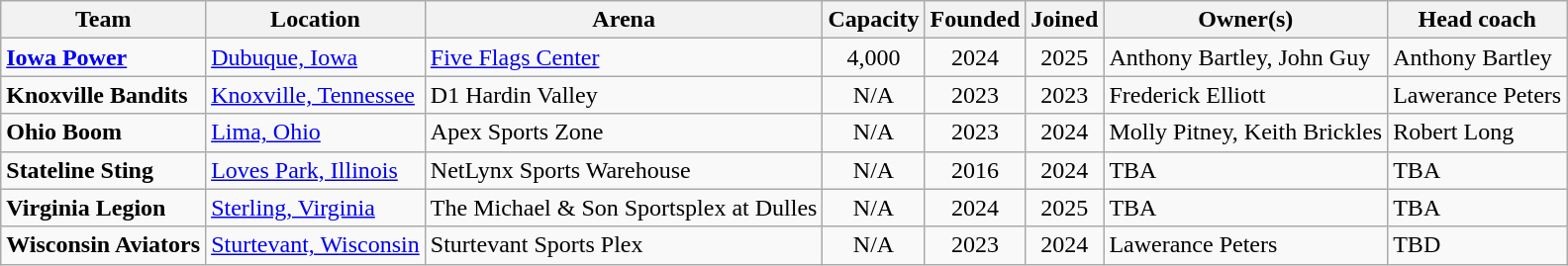<table class="wikitable sortable" style="text-align:left">
<tr>
<th>Team</th>
<th>Location</th>
<th>Arena</th>
<th>Capacity</th>
<th>Founded</th>
<th>Joined</th>
<th>Owner(s)</th>
<th>Head coach</th>
</tr>
<tr>
<td><strong><a href='#'>Iowa Power</a></strong></td>
<td><a href='#'>Dubuque, Iowa</a></td>
<td><a href='#'>Five Flags Center</a></td>
<td align=center>4,000</td>
<td align=center>2024</td>
<td align=center>2025</td>
<td>Anthony Bartley, John Guy</td>
<td>Anthony Bartley</td>
</tr>
<tr>
<td><strong>Knoxville Bandits</strong></td>
<td><a href='#'>Knoxville, Tennessee</a></td>
<td>D1 Hardin Valley</td>
<td align=center>N/A</td>
<td align=center>2023</td>
<td align=center>2023</td>
<td>Frederick Elliott</td>
<td>Lawerance Peters</td>
</tr>
<tr>
<td><strong>Ohio Boom</strong></td>
<td><a href='#'>Lima, Ohio</a></td>
<td>Apex Sports Zone</td>
<td align=center>N/A</td>
<td align=center>2023</td>
<td align=center>2024</td>
<td>Molly Pitney, Keith Brickles</td>
<td>Robert Long</td>
</tr>
<tr>
<td><strong>Stateline Sting</strong></td>
<td><a href='#'>Loves Park, Illinois</a></td>
<td>NetLynx Sports Warehouse</td>
<td align=center>N/A</td>
<td align=center>2016</td>
<td align=center>2024</td>
<td>TBA</td>
<td>TBA</td>
</tr>
<tr>
<td><strong>Virginia Legion</strong></td>
<td><a href='#'>Sterling, Virginia</a></td>
<td>The Michael & Son Sportsplex at Dulles</td>
<td align=center>N/A</td>
<td align=center>2024</td>
<td align=center>2025</td>
<td>TBA</td>
<td>TBA</td>
</tr>
<tr>
<td><strong>Wisconsin Aviators</strong></td>
<td><a href='#'>Sturtevant, Wisconsin</a></td>
<td>Sturtevant Sports Plex</td>
<td align=center>N/A</td>
<td align=center>2023</td>
<td align=center>2024</td>
<td>Lawerance Peters</td>
<td>TBD</td>
</tr>
</table>
